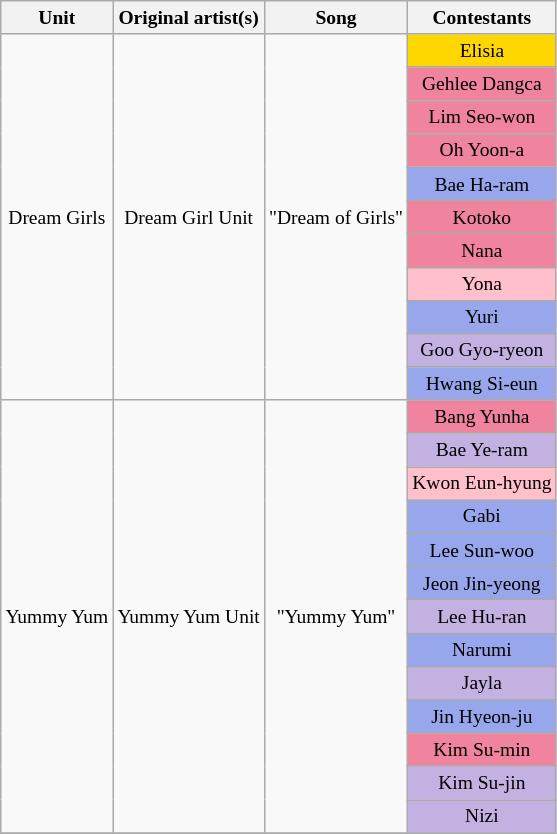<table class="wikitable" style="text-align:center; font-size:small;">
<tr>
<th>Unit</th>
<th>Original artist(s)</th>
<th>Song</th>
<th>Contestants</th>
</tr>
<tr>
<td rowspan="11">Dream Girls</td>
<td rowspan="11">Dream Girl Unit</td>
<td rowspan="11">"Dream of Girls"</td>
<td style="background:#FFD700; width="10%">Elisia</td>
</tr>
<tr>
<td style="background:#E68C; width="10%">Gehlee Dangca</td>
</tr>
<tr>
<td style="background:#E68C; width="10%">Lim Seo-won</td>
</tr>
<tr>
<td style="background:#E68C; width="10%">Oh Yoon-a</td>
</tr>
<tr>
<td style="background:#98A7Eb; width="10%">Bae Ha-ram</td>
</tr>
<tr>
<td style="background:#E68C; width="10%">Kotoko</td>
</tr>
<tr>
<td style="background:#E68C; width="10%">Nana</td>
</tr>
<tr>
<td style="background:#FFC0CB; width="10%">Yona</td>
</tr>
<tr>
<td style="background:#98a7eb; width="10%">Yuri</td>
</tr>
<tr>
<td style="background:#C3B1E1; width="10%">Goo Gyo-ryeon</td>
</tr>
<tr>
<td style="background:#98a7eb; width="10%">Hwang Si-eun</td>
</tr>
<tr>
<td rowspan="13">Yummy Yum</td>
<td rowspan="13">Yummy Yum Unit</td>
<td rowspan="13">"Yummy Yum"</td>
<td style="background:#E68C; width="10%">Bang Yunha</td>
</tr>
<tr>
<td style="background:#C3B1E1; width="10%">Bae Ye-ram</td>
</tr>
<tr>
<td style="background:#FFC0CB; width="10%">Kwon Eun-hyung</td>
</tr>
<tr>
<td style="background:#98a7eb; width="10%">Gabi</td>
</tr>
<tr>
<td style="background:#98a7eb; width="10%">Lee Sun-woo</td>
</tr>
<tr>
<td style="background:#98a7eb; width="10%">Jeon Jin-yeong</td>
</tr>
<tr>
<td style="background:#C3B1E1; width="10%">Lee Hu-ran</td>
</tr>
<tr>
<td style="background:#98a7eb; width="10%">Narumi</td>
</tr>
<tr>
<td style="background:#C3B1E1; width="10%">Jayla</td>
</tr>
<tr>
<td style="background:#98a7eb; width="10%">Jin Hyeon-ju</td>
</tr>
<tr>
<td style="background:#E68C; width="10%">Kim Su-min</td>
</tr>
<tr>
<td style="background:#C3B1E1; width="10%">Kim Su-jin</td>
</tr>
<tr>
<td style="background:#C3B1E1; width="10%">Nizi</td>
</tr>
<tr>
</tr>
</table>
